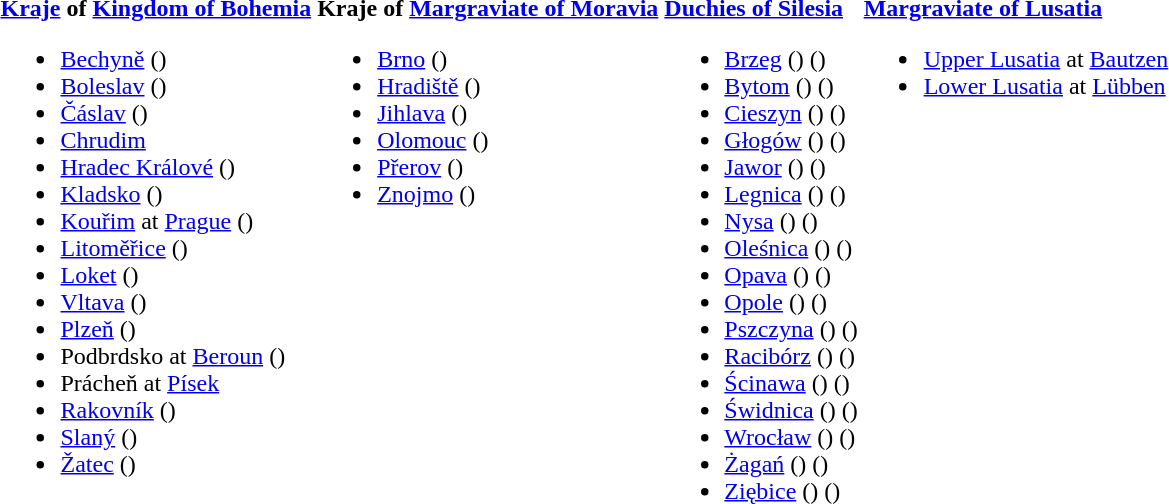<table>
<tr>
<td valign="top"><br><strong><a href='#'>Kraje</a> of <a href='#'>Kingdom of Bohemia</a></strong><ul><li><a href='#'>Bechyně</a> ()</li><li><a href='#'>Boleslav</a> ()</li><li><a href='#'>Čáslav</a> ()</li><li><a href='#'>Chrudim</a></li><li><a href='#'>Hradec Králové</a> ()</li><li><a href='#'>Kladsko</a> ()</li><li><a href='#'>Kouřim</a> at <a href='#'>Prague</a> ()</li><li><a href='#'>Litoměřice</a> ()</li><li><a href='#'>Loket</a> ()</li><li><a href='#'>Vltava</a> ()</li><li><a href='#'>Plzeň</a> ()</li><li>Podbrdsko at <a href='#'>Beroun</a> ()</li><li>Prácheň at <a href='#'>Písek</a></li><li><a href='#'>Rakovník</a> ()</li><li><a href='#'>Slaný</a> ()</li><li><a href='#'>Žatec</a> ()</li></ul></td>
<td valign="top"><br><strong>Kraje of <a href='#'>Margraviate of Moravia</a></strong><ul><li><a href='#'>Brno</a> ()</li><li><a href='#'>Hradiště</a> ()</li><li><a href='#'>Jihlava</a> ()</li><li><a href='#'>Olomouc</a> ()</li><li><a href='#'>Přerov</a> ()</li><li><a href='#'>Znojmo</a> ()</li></ul></td>
<td valign="top"><br><strong><a href='#'>Duchies of Silesia</a></strong><ul><li><a href='#'>Brzeg</a> () ()</li><li><a href='#'>Bytom</a> () ()</li><li><a href='#'>Cieszyn</a> () ()</li><li><a href='#'>Głogów</a> () ()</li><li><a href='#'>Jawor</a> () ()</li><li><a href='#'>Legnica</a> () ()</li><li><a href='#'>Nysa</a> () ()</li><li><a href='#'>Oleśnica</a> () ()</li><li><a href='#'>Opava</a> () ()</li><li><a href='#'>Opole</a> () ()</li><li><a href='#'>Pszczyna</a> () ()</li><li><a href='#'>Racibórz</a> () ()</li><li><a href='#'>Ścinawa</a> () ()</li><li><a href='#'>Świdnica</a> () ()</li><li><a href='#'>Wrocław</a> () ()</li><li><a href='#'>Żagań</a> () ()</li><li><a href='#'>Ziębice</a> () ()</li></ul></td>
<td valign="top"><br><strong><a href='#'>Margraviate of Lusatia</a></strong><ul><li><a href='#'>Upper Lusatia</a> at <a href='#'>Bautzen</a></li><li><a href='#'>Lower Lusatia</a> at <a href='#'>Lübben</a></li></ul></td>
</tr>
</table>
